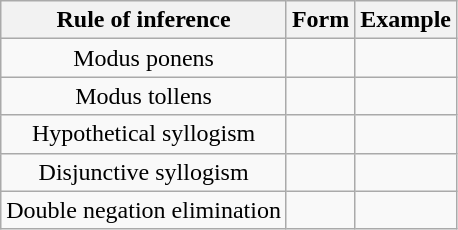<table class="wikitable">
<tr>
<th style="text-align:center;">Rule of inference</th>
<th style="text-align:center;">Form</th>
<th style="text-align:center;">Example</th>
</tr>
<tr>
<td style="text-align:center;">Modus ponens</td>
<td></td>
<td></td>
</tr>
<tr>
<td style="text-align:center;">Modus tollens</td>
<td></td>
<td></td>
</tr>
<tr>
<td style="text-align:center;">Hypothetical syllogism</td>
<td></td>
<td></td>
</tr>
<tr>
<td style="text-align:center;">Disjunctive syllogism</td>
<td></td>
<td></td>
</tr>
<tr>
<td style="text-align:center;">Double negation elimination</td>
<td></td>
<td></td>
</tr>
</table>
